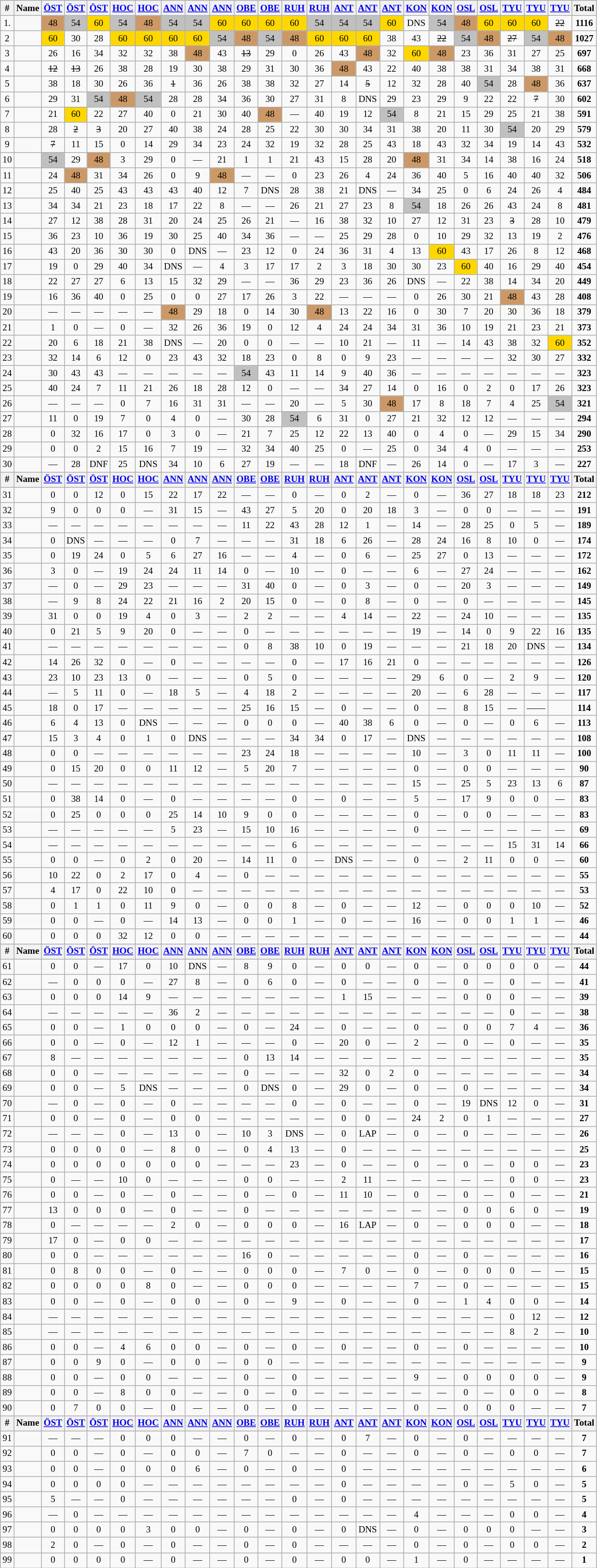<table class="wikitable" style="text-align:center; font-size: 80%;">
<tr>
<th>#</th>
<th>Name</th>
<th><a href='#'>ÖST</a> <br> </th>
<th><a href='#'>ÖST</a> <br> </th>
<th><a href='#'>ÖST</a> <br> </th>
<th><a href='#'>HOC</a> <br> </th>
<th><a href='#'>HOC</a> <br> </th>
<th><a href='#'>ANN</a> <br> </th>
<th><a href='#'>ANN</a> <br> </th>
<th><a href='#'>ANN</a> <br> </th>
<th><a href='#'>OBE</a> <br> </th>
<th><a href='#'>OBE</a> <br> </th>
<th><a href='#'>RUH</a> <br> </th>
<th><a href='#'>RUH</a> <br> </th>
<th><a href='#'>ANT</a> <br> </th>
<th><a href='#'>ANT</a> <br> </th>
<th><a href='#'>ANT</a> <br> </th>
<th><a href='#'>KON</a> <br> </th>
<th><a href='#'>KON</a> <br> </th>
<th><a href='#'>OSL</a> <br> </th>
<th><a href='#'>OSL</a> <br> </th>
<th><a href='#'>TYU</a> <br> </th>
<th><a href='#'>TYU</a> <br> </th>
<th><a href='#'>TYU</a> <br> </th>
<th><strong>Total</strong> </th>
</tr>
<tr>
<td>1.</td>
<td align="left"></td>
<td bgcolor="CC9966">48</td>
<td bgcolor="silver">54</td>
<td bgcolor="gold">60</td>
<td bgcolor="silver">54</td>
<td bgcolor="CC9966">48</td>
<td bgcolor="silver">54</td>
<td bgcolor="silver">54</td>
<td bgcolor="gold">60</td>
<td bgcolor="gold">60</td>
<td bgcolor="gold">60</td>
<td bgcolor="gold">60</td>
<td bgcolor="silver">54</td>
<td bgcolor="silver">54</td>
<td bgcolor="silver">54</td>
<td bgcolor="gold">60</td>
<td>DNS</td>
<td bgcolor="silver">54</td>
<td bgcolor="CC9966">48</td>
<td bgcolor="gold">60</td>
<td bgcolor="gold">60</td>
<td bgcolor="gold">60</td>
<td><s>22</s></td>
<td><strong>1116</strong></td>
</tr>
<tr>
<td>2</td>
<td align="left"></td>
<td bgcolor="gold">60</td>
<td>30</td>
<td>28</td>
<td bgcolor="gold">60</td>
<td bgcolor="gold">60</td>
<td bgcolor="gold">60</td>
<td bgcolor="gold">60</td>
<td bgcolor="silver">54</td>
<td bgcolor="CC9966">48</td>
<td bgcolor="silver">54</td>
<td bgcolor="CC9966">48</td>
<td bgcolor="gold">60</td>
<td bgcolor="gold">60</td>
<td bgcolor="gold">60</td>
<td>38</td>
<td>43</td>
<td><s>22</s></td>
<td bgcolor="silver">54</td>
<td bgcolor="CC9966">48</td>
<td><s>27</s></td>
<td bgcolor="silver">54</td>
<td bgcolor="CC9966">48</td>
<td><strong>1027</strong></td>
</tr>
<tr>
<td>3</td>
<td align="left"></td>
<td>26</td>
<td>16</td>
<td>34</td>
<td>32</td>
<td>32</td>
<td>38</td>
<td bgcolor="CC9966">48</td>
<td>43</td>
<td><s>13</s></td>
<td>29</td>
<td>0</td>
<td>26</td>
<td>43</td>
<td bgcolor="CC9966">48</td>
<td>32</td>
<td bgcolor="gold">60</td>
<td bgcolor="CC9966">48</td>
<td>23</td>
<td>36</td>
<td>31</td>
<td>27</td>
<td>25</td>
<td><strong>697</strong></td>
</tr>
<tr>
<td>4</td>
<td align="left"></td>
<td><s>12</s></td>
<td><s>13</s></td>
<td>26</td>
<td>38</td>
<td>28</td>
<td>19</td>
<td>30</td>
<td>38</td>
<td>29</td>
<td>31</td>
<td>30</td>
<td>36</td>
<td bgcolor="CC9966">48</td>
<td>43</td>
<td>22</td>
<td>40</td>
<td>38</td>
<td>38</td>
<td>31</td>
<td>34</td>
<td>38</td>
<td>31</td>
<td><strong>668</strong></td>
</tr>
<tr>
<td>5</td>
<td align="left"></td>
<td>38</td>
<td>18</td>
<td>30</td>
<td>26</td>
<td>36</td>
<td><s>1</s></td>
<td>36</td>
<td>26</td>
<td>38</td>
<td>38</td>
<td>32</td>
<td>27</td>
<td>14</td>
<td><s>5</s></td>
<td>12</td>
<td>32</td>
<td>28</td>
<td>40</td>
<td bgcolor="silver">54</td>
<td>28</td>
<td bgcolor="CC9966">48</td>
<td>36</td>
<td><strong>637</strong></td>
</tr>
<tr>
<td>6</td>
<td align="left"></td>
<td>29</td>
<td>31</td>
<td bgcolor="silver">54</td>
<td bgcolor="CC9966">48</td>
<td bgcolor="silver">54</td>
<td>28</td>
<td>28</td>
<td>34</td>
<td>36</td>
<td>30</td>
<td>27</td>
<td>31</td>
<td>8</td>
<td>DNS</td>
<td>29</td>
<td>23</td>
<td>29</td>
<td>9</td>
<td>22</td>
<td>22</td>
<td><s>7</s></td>
<td>30</td>
<td><strong>602</strong></td>
</tr>
<tr>
<td>7</td>
<td align="left"></td>
<td>21</td>
<td bgcolor="gold">60</td>
<td>22</td>
<td>27</td>
<td>40</td>
<td>0</td>
<td>21</td>
<td>30</td>
<td>40</td>
<td bgcolor="CC9966">48</td>
<td>—</td>
<td>40</td>
<td>19</td>
<td>12</td>
<td bgcolor="silver">54</td>
<td>8</td>
<td>21</td>
<td>15</td>
<td>29</td>
<td>25</td>
<td>21</td>
<td>38</td>
<td><strong>591</strong></td>
</tr>
<tr>
<td>8</td>
<td align="left"></td>
<td>28</td>
<td><s>2</s></td>
<td><s>3</s></td>
<td>20</td>
<td>27</td>
<td>40</td>
<td>38</td>
<td>24</td>
<td>28</td>
<td>25</td>
<td>22</td>
<td>30</td>
<td>30</td>
<td>34</td>
<td>31</td>
<td>38</td>
<td>20</td>
<td>11</td>
<td>30</td>
<td bgcolor="silver">54</td>
<td>20</td>
<td>29</td>
<td><strong>579</strong></td>
</tr>
<tr>
<td>9</td>
<td align="left"></td>
<td><s>7</s></td>
<td>11</td>
<td>15</td>
<td>0</td>
<td>14</td>
<td>29</td>
<td>34</td>
<td>23</td>
<td>24</td>
<td>32</td>
<td>19</td>
<td>32</td>
<td>28</td>
<td>25</td>
<td>43</td>
<td>18</td>
<td>43</td>
<td>32</td>
<td>34</td>
<td>19</td>
<td>14</td>
<td>43</td>
<td><strong>532</strong></td>
</tr>
<tr>
<td>10</td>
<td align="left"></td>
<td bgcolor="silver">54</td>
<td>29</td>
<td bgcolor="CC9966">48</td>
<td>3</td>
<td>29</td>
<td>0</td>
<td>—</td>
<td>21</td>
<td>1</td>
<td>1</td>
<td>21</td>
<td>43</td>
<td>15</td>
<td>28</td>
<td>20</td>
<td bgcolor="CC9966">48</td>
<td>31</td>
<td>34</td>
<td>14</td>
<td>38</td>
<td>16</td>
<td>24</td>
<td><strong>518</strong></td>
</tr>
<tr>
<td>11</td>
<td align="left"></td>
<td>24</td>
<td bgcolor="CC9966">48</td>
<td>31</td>
<td>34</td>
<td>26</td>
<td>0</td>
<td>9</td>
<td bgcolor="CC9966">48</td>
<td>—</td>
<td>—</td>
<td>0</td>
<td>23</td>
<td>26</td>
<td>4</td>
<td>24</td>
<td>36</td>
<td>40</td>
<td>5</td>
<td>16</td>
<td>40</td>
<td>40</td>
<td>32</td>
<td><strong>506</strong></td>
</tr>
<tr>
<td>12</td>
<td align="left"></td>
<td>25</td>
<td>40</td>
<td>25</td>
<td>43</td>
<td>43</td>
<td>43</td>
<td>40</td>
<td>12</td>
<td>7</td>
<td>DNS</td>
<td>28</td>
<td>38</td>
<td>21</td>
<td>DNS</td>
<td>—</td>
<td>34</td>
<td>25</td>
<td>0</td>
<td>6</td>
<td>24</td>
<td>26</td>
<td>4</td>
<td><strong>484</strong></td>
</tr>
<tr>
<td>13</td>
<td align="left"></td>
<td>34</td>
<td>34</td>
<td>21</td>
<td>23</td>
<td>18</td>
<td>17</td>
<td>22</td>
<td>8</td>
<td>—</td>
<td>—</td>
<td>26</td>
<td>21</td>
<td>27</td>
<td>23</td>
<td>8</td>
<td bgcolor="silver">54</td>
<td>18</td>
<td>26</td>
<td>26</td>
<td>43</td>
<td>24</td>
<td>8</td>
<td><strong>481</strong></td>
</tr>
<tr>
<td>14</td>
<td align="left"></td>
<td>27</td>
<td>12</td>
<td>38</td>
<td>28</td>
<td>31</td>
<td>20</td>
<td>24</td>
<td>25</td>
<td>26</td>
<td>21</td>
<td>—</td>
<td>16</td>
<td>38</td>
<td>32</td>
<td>10</td>
<td>27</td>
<td>12</td>
<td>31</td>
<td>23</td>
<td><s>3</s></td>
<td>28</td>
<td>10</td>
<td><strong>479</strong></td>
</tr>
<tr>
<td>15</td>
<td align="left"></td>
<td>36</td>
<td>23</td>
<td>10</td>
<td>36</td>
<td>19</td>
<td>30</td>
<td>25</td>
<td>40</td>
<td>34</td>
<td>36</td>
<td>—</td>
<td>—</td>
<td>25</td>
<td>29</td>
<td>28</td>
<td>0</td>
<td>10</td>
<td>29</td>
<td>32</td>
<td>13</td>
<td>19</td>
<td>2</td>
<td><strong>476</strong></td>
</tr>
<tr>
<td>16</td>
<td align="left"></td>
<td>43</td>
<td>20</td>
<td>36</td>
<td>30</td>
<td>30</td>
<td>0</td>
<td>DNS</td>
<td>—</td>
<td>23</td>
<td>12</td>
<td>0</td>
<td>24</td>
<td>36</td>
<td>31</td>
<td>4</td>
<td>13</td>
<td bgcolor="gold">60</td>
<td>43</td>
<td>17</td>
<td>26</td>
<td>8</td>
<td>12</td>
<td><strong>468</strong></td>
</tr>
<tr>
<td>17</td>
<td align="left"></td>
<td>19</td>
<td>0</td>
<td>29</td>
<td>40</td>
<td>34</td>
<td>DNS</td>
<td>—</td>
<td>4</td>
<td>3</td>
<td>17</td>
<td>17</td>
<td>2</td>
<td>3</td>
<td>18</td>
<td>30</td>
<td>30</td>
<td>23</td>
<td bgcolor="gold">60</td>
<td>40</td>
<td>16</td>
<td>29</td>
<td>40</td>
<td><strong>454</strong></td>
</tr>
<tr>
<td>18</td>
<td align="left"></td>
<td>22</td>
<td>27</td>
<td>27</td>
<td>6</td>
<td>13</td>
<td>15</td>
<td>32</td>
<td>29</td>
<td>—</td>
<td>—</td>
<td>36</td>
<td>29</td>
<td>23</td>
<td>36</td>
<td>26</td>
<td>DNS</td>
<td>—</td>
<td>22</td>
<td>38</td>
<td>14</td>
<td>34</td>
<td>20</td>
<td><strong>449</strong></td>
</tr>
<tr>
<td>19</td>
<td align="left"></td>
<td>16</td>
<td>36</td>
<td>40</td>
<td>0</td>
<td>25</td>
<td>0</td>
<td>0</td>
<td>27</td>
<td>17</td>
<td>26</td>
<td>3</td>
<td>22</td>
<td>—</td>
<td>—</td>
<td>—</td>
<td>0</td>
<td>26</td>
<td>30</td>
<td>21</td>
<td bgcolor="CC9966">48</td>
<td>43</td>
<td>28</td>
<td><strong>408</strong></td>
</tr>
<tr>
<td>20</td>
<td align="left"></td>
<td>—</td>
<td>—</td>
<td>—</td>
<td>—</td>
<td>—</td>
<td bgcolor="CC9966">48</td>
<td>29</td>
<td>18</td>
<td>0</td>
<td>14</td>
<td>30</td>
<td bgcolor="CC9966">48</td>
<td>13</td>
<td>22</td>
<td>16</td>
<td>0</td>
<td>30</td>
<td>7</td>
<td>20</td>
<td>30</td>
<td>36</td>
<td>18</td>
<td><strong>379</strong></td>
</tr>
<tr>
<td>21</td>
<td align="left"></td>
<td>1</td>
<td>0</td>
<td>—</td>
<td>0</td>
<td>—</td>
<td>32</td>
<td>26</td>
<td>36</td>
<td>19</td>
<td>0</td>
<td>12</td>
<td>4</td>
<td>24</td>
<td>24</td>
<td>34</td>
<td>31</td>
<td>36</td>
<td>10</td>
<td>19</td>
<td>21</td>
<td>23</td>
<td>21</td>
<td><strong>373</strong></td>
</tr>
<tr>
<td>22</td>
<td align="left"></td>
<td>20</td>
<td>6</td>
<td>18</td>
<td>21</td>
<td>38</td>
<td>DNS</td>
<td>—</td>
<td>20</td>
<td>0</td>
<td>0</td>
<td>—</td>
<td>—</td>
<td>10</td>
<td>21</td>
<td>—</td>
<td>11</td>
<td>—</td>
<td>14</td>
<td>43</td>
<td>38</td>
<td>32</td>
<td bgcolor="gold">60</td>
<td><strong>352</strong></td>
</tr>
<tr>
<td>23</td>
<td align="left"></td>
<td>32</td>
<td>14</td>
<td>6</td>
<td>12</td>
<td>0</td>
<td>23</td>
<td>43</td>
<td>32</td>
<td>18</td>
<td>23</td>
<td>0</td>
<td>8</td>
<td>0</td>
<td>9</td>
<td>23</td>
<td>—</td>
<td>—</td>
<td>—</td>
<td>—</td>
<td>32</td>
<td>30</td>
<td>27</td>
<td><strong>332</strong></td>
</tr>
<tr>
<td>24</td>
<td align="left"></td>
<td>30</td>
<td>43</td>
<td>43</td>
<td>—</td>
<td>—</td>
<td>—</td>
<td>—</td>
<td>—</td>
<td bgcolor="silver">54</td>
<td>43</td>
<td>11</td>
<td>14</td>
<td>9</td>
<td>40</td>
<td>36</td>
<td>—</td>
<td>—</td>
<td>—</td>
<td>—</td>
<td>—</td>
<td>—</td>
<td>—</td>
<td><strong>323</strong></td>
</tr>
<tr>
<td>25</td>
<td align="left"></td>
<td>40</td>
<td>24</td>
<td>7</td>
<td>11</td>
<td>21</td>
<td>26</td>
<td>18</td>
<td>28</td>
<td>12</td>
<td>0</td>
<td>—</td>
<td>—</td>
<td>34</td>
<td>27</td>
<td>14</td>
<td>0</td>
<td>16</td>
<td>0</td>
<td>2</td>
<td>0</td>
<td>17</td>
<td>26</td>
<td><strong>323</strong></td>
</tr>
<tr>
<td>26</td>
<td align="left"></td>
<td>—</td>
<td>—</td>
<td>—</td>
<td>0</td>
<td>7</td>
<td>16</td>
<td>31</td>
<td>31</td>
<td>—</td>
<td>—</td>
<td>20</td>
<td>—</td>
<td>5</td>
<td>30</td>
<td bgcolor="CC9966">48</td>
<td>17</td>
<td>8</td>
<td>18</td>
<td>7</td>
<td>4</td>
<td>25</td>
<td bgcolor="silver">54</td>
<td><strong>321</strong></td>
</tr>
<tr>
<td>27</td>
<td align="left"></td>
<td>11</td>
<td>0</td>
<td>19</td>
<td>7</td>
<td>0</td>
<td>4</td>
<td>0</td>
<td>—</td>
<td>30</td>
<td>28</td>
<td bgcolor="silver">54</td>
<td>6</td>
<td>31</td>
<td>0</td>
<td>27</td>
<td>21</td>
<td>32</td>
<td>12</td>
<td>12</td>
<td>—</td>
<td>—</td>
<td>—</td>
<td><strong>294</strong></td>
</tr>
<tr>
<td>28</td>
<td align="left"></td>
<td>0</td>
<td>32</td>
<td>16</td>
<td>17</td>
<td>0</td>
<td>3</td>
<td>0</td>
<td>—</td>
<td>21</td>
<td>7</td>
<td>25</td>
<td>12</td>
<td>22</td>
<td>13</td>
<td>40</td>
<td>0</td>
<td>4</td>
<td>0</td>
<td>—</td>
<td>29</td>
<td>15</td>
<td>34</td>
<td><strong>290</strong></td>
</tr>
<tr>
<td>29</td>
<td align="left"></td>
<td>0</td>
<td>0</td>
<td>2</td>
<td>15</td>
<td>16</td>
<td>7</td>
<td>19</td>
<td>—</td>
<td>32</td>
<td>34</td>
<td>40</td>
<td>25</td>
<td>0</td>
<td>—</td>
<td>25</td>
<td>0</td>
<td>34</td>
<td>4</td>
<td>0</td>
<td>—</td>
<td>—</td>
<td>—</td>
<td><strong>253</strong></td>
</tr>
<tr>
<td>30</td>
<td align="left"></td>
<td>—</td>
<td>28</td>
<td>DNF</td>
<td>25</td>
<td>DNS</td>
<td>34</td>
<td>10</td>
<td>6</td>
<td>27</td>
<td>19</td>
<td>—</td>
<td>—</td>
<td>18</td>
<td>DNF</td>
<td>—</td>
<td>26</td>
<td>14</td>
<td>0</td>
<td>—</td>
<td>17</td>
<td>3</td>
<td>—</td>
<td><strong>227</strong></td>
</tr>
<tr>
<th>#</th>
<th>Name</th>
<th><a href='#'>ÖST</a> <br> </th>
<th><a href='#'>ÖST</a> <br> </th>
<th><a href='#'>ÖST</a> <br> </th>
<th><a href='#'>HOC</a> <br> </th>
<th><a href='#'>HOC</a> <br> </th>
<th><a href='#'>ANN</a> <br> </th>
<th><a href='#'>ANN</a> <br> </th>
<th><a href='#'>ANN</a> <br> </th>
<th><a href='#'>OBE</a> <br> </th>
<th><a href='#'>OBE</a> <br> </th>
<th><a href='#'>RUH</a> <br> </th>
<th><a href='#'>RUH</a> <br> </th>
<th><a href='#'>ANT</a> <br> </th>
<th><a href='#'>ANT</a> <br> </th>
<th><a href='#'>ANT</a> <br> </th>
<th><a href='#'>KON</a> <br> </th>
<th><a href='#'>KON</a> <br> </th>
<th><a href='#'>OSL</a> <br> </th>
<th><a href='#'>OSL</a> <br> </th>
<th><a href='#'>TYU</a> <br> </th>
<th><a href='#'>TYU</a> <br> </th>
<th><a href='#'>TYU</a> <br> </th>
<th><strong>Total</strong></th>
</tr>
<tr>
<td>31</td>
<td align="left"></td>
<td>0</td>
<td>0</td>
<td>12</td>
<td>0</td>
<td>15</td>
<td>22</td>
<td>17</td>
<td>22</td>
<td>—</td>
<td>—</td>
<td>0</td>
<td>—</td>
<td>0</td>
<td>2</td>
<td>—</td>
<td>0</td>
<td>—</td>
<td>36</td>
<td>27</td>
<td>18</td>
<td>18</td>
<td>23</td>
<td><strong>212</strong></td>
</tr>
<tr>
<td>32</td>
<td align="left"></td>
<td>9</td>
<td>0</td>
<td>0</td>
<td>0</td>
<td>—</td>
<td>31</td>
<td>15</td>
<td>—</td>
<td>43</td>
<td>27</td>
<td>5</td>
<td>20</td>
<td>0</td>
<td>20</td>
<td>18</td>
<td>3</td>
<td>—</td>
<td>0</td>
<td>0</td>
<td>—</td>
<td>—</td>
<td>—</td>
<td><strong>191</strong></td>
</tr>
<tr>
<td>33</td>
<td align="left"></td>
<td>—</td>
<td>—</td>
<td>—</td>
<td>—</td>
<td>—</td>
<td>—</td>
<td>—</td>
<td>—</td>
<td>11</td>
<td>22</td>
<td>43</td>
<td>28</td>
<td>12</td>
<td>1</td>
<td>—</td>
<td>14</td>
<td>—</td>
<td>28</td>
<td>25</td>
<td>0</td>
<td>5</td>
<td>—</td>
<td><strong>189</strong></td>
</tr>
<tr>
<td>34</td>
<td align="left"></td>
<td>0</td>
<td>DNS</td>
<td>—</td>
<td>—</td>
<td>—</td>
<td>0</td>
<td>7</td>
<td>—</td>
<td>—</td>
<td>—</td>
<td>31</td>
<td>18</td>
<td>6</td>
<td>26</td>
<td>—</td>
<td>28</td>
<td>24</td>
<td>16</td>
<td>8</td>
<td>10</td>
<td>0</td>
<td>—</td>
<td><strong>174</strong></td>
</tr>
<tr>
<td>35</td>
<td align="left"></td>
<td>0</td>
<td>19</td>
<td>24</td>
<td>0</td>
<td>5</td>
<td>6</td>
<td>27</td>
<td>16</td>
<td>—</td>
<td>—</td>
<td>4</td>
<td>—</td>
<td>0</td>
<td>6</td>
<td>—</td>
<td>25</td>
<td>27</td>
<td>0</td>
<td>13</td>
<td>—</td>
<td>—</td>
<td>—</td>
<td><strong>172</strong></td>
</tr>
<tr>
<td>36</td>
<td align="left"></td>
<td>3</td>
<td>0</td>
<td>—</td>
<td>19</td>
<td>24</td>
<td>24</td>
<td>11</td>
<td>14</td>
<td>0</td>
<td>—</td>
<td>10</td>
<td>—</td>
<td>0</td>
<td>—</td>
<td>—</td>
<td>6</td>
<td>—</td>
<td>27</td>
<td>24</td>
<td>—</td>
<td>—</td>
<td>—</td>
<td><strong>162</strong></td>
</tr>
<tr>
<td>37</td>
<td align="left"></td>
<td>—</td>
<td>0</td>
<td>—</td>
<td>29</td>
<td>23</td>
<td>—</td>
<td>—</td>
<td>—</td>
<td>31</td>
<td>40</td>
<td>0</td>
<td>—</td>
<td>0</td>
<td>3</td>
<td>—</td>
<td>0</td>
<td>—</td>
<td>20</td>
<td>3</td>
<td>—</td>
<td>—</td>
<td>—</td>
<td><strong>149</strong></td>
</tr>
<tr>
<td>38</td>
<td align="left"></td>
<td>—</td>
<td>9</td>
<td>8</td>
<td>24</td>
<td>22</td>
<td>21</td>
<td>16</td>
<td>2</td>
<td>20</td>
<td>15</td>
<td>0</td>
<td>—</td>
<td>0</td>
<td>8</td>
<td>—</td>
<td>0</td>
<td>—</td>
<td>0</td>
<td>—</td>
<td>—</td>
<td>—</td>
<td>—</td>
<td><strong>145</strong></td>
</tr>
<tr>
<td>39</td>
<td align="left"></td>
<td>31</td>
<td>0</td>
<td>0</td>
<td>19</td>
<td>4</td>
<td>0</td>
<td>3</td>
<td>—</td>
<td>2</td>
<td>2</td>
<td>—</td>
<td>—</td>
<td>4</td>
<td>14</td>
<td>—</td>
<td>22</td>
<td>—</td>
<td>24</td>
<td>10</td>
<td>—</td>
<td>—</td>
<td>—</td>
<td><strong>135</strong></td>
</tr>
<tr>
<td>40</td>
<td align="left"></td>
<td>0</td>
<td>21</td>
<td>5</td>
<td>9</td>
<td>20</td>
<td>0</td>
<td>—</td>
<td>—</td>
<td>0</td>
<td>—</td>
<td>—</td>
<td>—</td>
<td>—</td>
<td>—</td>
<td>—</td>
<td>19</td>
<td>—</td>
<td>14</td>
<td>0</td>
<td>9</td>
<td>22</td>
<td>16</td>
<td><strong>135</strong></td>
</tr>
<tr>
<td>41</td>
<td align="left"></td>
<td>—</td>
<td>—</td>
<td>—</td>
<td>—</td>
<td>—</td>
<td>—</td>
<td>—</td>
<td>—</td>
<td>0</td>
<td>8</td>
<td>38</td>
<td>10</td>
<td>0</td>
<td>19</td>
<td>—</td>
<td>—</td>
<td>—</td>
<td>21</td>
<td>18</td>
<td>20</td>
<td>DNS</td>
<td>—</td>
<td><strong>134</strong></td>
</tr>
<tr>
<td>42</td>
<td align="left"></td>
<td>14</td>
<td>26</td>
<td>32</td>
<td>0</td>
<td>—</td>
<td>0</td>
<td>—</td>
<td>—</td>
<td>—</td>
<td>—</td>
<td>0</td>
<td>—</td>
<td>17</td>
<td>16</td>
<td>21</td>
<td>0</td>
<td>—</td>
<td>—</td>
<td>—</td>
<td>—</td>
<td>—</td>
<td>—</td>
<td><strong>126</strong></td>
</tr>
<tr>
<td>43</td>
<td align="left"></td>
<td>23</td>
<td>10</td>
<td>23</td>
<td>13</td>
<td>0</td>
<td>—</td>
<td>—</td>
<td>—</td>
<td>0</td>
<td>5</td>
<td>0</td>
<td>—</td>
<td>—</td>
<td>—</td>
<td>—</td>
<td>29</td>
<td>6</td>
<td>0</td>
<td>—</td>
<td>2</td>
<td>9</td>
<td>—</td>
<td><strong>120</strong></td>
</tr>
<tr>
<td>44</td>
<td align="left"></td>
<td>—</td>
<td>5</td>
<td>11</td>
<td>0</td>
<td>—</td>
<td>18</td>
<td>5</td>
<td>—</td>
<td>4</td>
<td>18</td>
<td>2</td>
<td>—</td>
<td>—</td>
<td>—</td>
<td>—</td>
<td>20</td>
<td>—</td>
<td>6</td>
<td>28</td>
<td>—</td>
<td>—</td>
<td>—</td>
<td><strong>117</strong></td>
</tr>
<tr>
<td>45</td>
<td align="left"></td>
<td>18</td>
<td>0</td>
<td>17</td>
<td>—</td>
<td>—</td>
<td>—</td>
<td>—</td>
<td>—</td>
<td>25</td>
<td>16</td>
<td>15</td>
<td>—</td>
<td>0</td>
<td>—</td>
<td>—</td>
<td>0</td>
<td>—</td>
<td>8</td>
<td>15</td>
<td>—</td>
<td>——</td>
<td></td>
<td><strong>114</strong></td>
</tr>
<tr>
<td>46</td>
<td align="left"></td>
<td>6</td>
<td>4</td>
<td>13</td>
<td>0</td>
<td>DNS</td>
<td>—</td>
<td>—</td>
<td>—</td>
<td>0</td>
<td>0</td>
<td>0</td>
<td>—</td>
<td>40</td>
<td>38</td>
<td>6</td>
<td>0</td>
<td>—</td>
<td>0</td>
<td>—</td>
<td>0</td>
<td>6</td>
<td>—</td>
<td><strong>113</strong></td>
</tr>
<tr>
<td>47</td>
<td align="left"></td>
<td>15</td>
<td>3</td>
<td>4</td>
<td>0</td>
<td>1</td>
<td>0</td>
<td>DNS</td>
<td>—</td>
<td>—</td>
<td>—</td>
<td>34</td>
<td>34</td>
<td>0</td>
<td>17</td>
<td>—</td>
<td>DNS</td>
<td>—</td>
<td>—</td>
<td>—</td>
<td>—</td>
<td>—</td>
<td>—</td>
<td><strong>108</strong></td>
</tr>
<tr>
<td>48</td>
<td align="left"></td>
<td>0</td>
<td>0</td>
<td>—</td>
<td>—</td>
<td>—</td>
<td>—</td>
<td>—</td>
<td>—</td>
<td>23</td>
<td>24</td>
<td>18</td>
<td>—</td>
<td>—</td>
<td>—</td>
<td>—</td>
<td>10</td>
<td>—</td>
<td>3</td>
<td>0</td>
<td>11</td>
<td>11</td>
<td>—</td>
<td><strong>100</strong></td>
</tr>
<tr>
<td>49</td>
<td align="left"></td>
<td>0</td>
<td>15</td>
<td>20</td>
<td>0</td>
<td>0</td>
<td>11</td>
<td>12</td>
<td>—</td>
<td>5</td>
<td>20</td>
<td>7</td>
<td>—</td>
<td>—</td>
<td>—</td>
<td>—</td>
<td>0</td>
<td>—</td>
<td>0</td>
<td>0</td>
<td>—</td>
<td>—</td>
<td>—</td>
<td><strong>90</strong></td>
</tr>
<tr>
<td>50</td>
<td align="left"></td>
<td>—</td>
<td>—</td>
<td>—</td>
<td>—</td>
<td>—</td>
<td>—</td>
<td>—</td>
<td>—</td>
<td>—</td>
<td>—</td>
<td>—</td>
<td>—</td>
<td>—</td>
<td>—</td>
<td>—</td>
<td>15</td>
<td>—</td>
<td>25</td>
<td>5</td>
<td>23</td>
<td>13</td>
<td>6</td>
<td><strong>87</strong></td>
</tr>
<tr>
<td>51</td>
<td align="left"></td>
<td>0</td>
<td>38</td>
<td>14</td>
<td>0</td>
<td>—</td>
<td>0</td>
<td>—</td>
<td>—</td>
<td>—</td>
<td>—</td>
<td>0</td>
<td>—</td>
<td>0</td>
<td>—</td>
<td>—</td>
<td>5</td>
<td>—</td>
<td>17</td>
<td>9</td>
<td>0</td>
<td>0</td>
<td>—</td>
<td><strong>83</strong></td>
</tr>
<tr>
<td>52</td>
<td align="left"></td>
<td>0</td>
<td>25</td>
<td>0</td>
<td>0</td>
<td>0</td>
<td>25</td>
<td>14</td>
<td>10</td>
<td>9</td>
<td>0</td>
<td>0</td>
<td>—</td>
<td>—</td>
<td>—</td>
<td>—</td>
<td>0</td>
<td>—</td>
<td>0</td>
<td>0</td>
<td>—</td>
<td>—</td>
<td>—</td>
<td><strong>83</strong></td>
</tr>
<tr>
<td>53</td>
<td align="left"></td>
<td>—</td>
<td>—</td>
<td>—</td>
<td>—</td>
<td>—</td>
<td>5</td>
<td>23</td>
<td>—</td>
<td>15</td>
<td>10</td>
<td>16</td>
<td>—</td>
<td>—</td>
<td>—</td>
<td>—</td>
<td>0</td>
<td>—</td>
<td>—</td>
<td>—</td>
<td>—</td>
<td>—</td>
<td>—</td>
<td><strong>69</strong></td>
</tr>
<tr>
<td>54</td>
<td align="left"></td>
<td>—</td>
<td>—</td>
<td>—</td>
<td>—</td>
<td>—</td>
<td>—</td>
<td>—</td>
<td>—</td>
<td>—</td>
<td>—</td>
<td>6</td>
<td>—</td>
<td>—</td>
<td>—</td>
<td>—</td>
<td>—</td>
<td>—</td>
<td>—</td>
<td>—</td>
<td>15</td>
<td>31</td>
<td>14</td>
<td><strong>66</strong></td>
</tr>
<tr>
<td>55</td>
<td align="left"></td>
<td>0</td>
<td>0</td>
<td>—</td>
<td>0</td>
<td>2</td>
<td>0</td>
<td>20</td>
<td>—</td>
<td>14</td>
<td>11</td>
<td>0</td>
<td>—</td>
<td>DNS</td>
<td>—</td>
<td>—</td>
<td>0</td>
<td>—</td>
<td>2</td>
<td>11</td>
<td>0</td>
<td>0</td>
<td>—</td>
<td><strong>60</strong></td>
</tr>
<tr>
<td>56</td>
<td align="left"></td>
<td>10</td>
<td>22</td>
<td>0</td>
<td>2</td>
<td>17</td>
<td>0</td>
<td>4</td>
<td>—</td>
<td>0</td>
<td>—</td>
<td>—</td>
<td>—</td>
<td>—</td>
<td>—</td>
<td>—</td>
<td>—</td>
<td>—</td>
<td>—</td>
<td>—</td>
<td>—</td>
<td>—</td>
<td>—</td>
<td><strong>55</strong></td>
</tr>
<tr>
<td>57</td>
<td align="left"></td>
<td>4</td>
<td>17</td>
<td>0</td>
<td>22</td>
<td>10</td>
<td>0</td>
<td>—</td>
<td>—</td>
<td>—</td>
<td>—</td>
<td>—</td>
<td>—</td>
<td>—</td>
<td>—</td>
<td>—</td>
<td>—</td>
<td>—</td>
<td>—</td>
<td>—</td>
<td>—</td>
<td>—</td>
<td>—</td>
<td><strong>53</strong></td>
</tr>
<tr>
<td>58</td>
<td align="left"></td>
<td>0</td>
<td>1</td>
<td>1</td>
<td>0</td>
<td>11</td>
<td>9</td>
<td>0</td>
<td>—</td>
<td>0</td>
<td>0</td>
<td>8</td>
<td>—</td>
<td>0</td>
<td>—</td>
<td>—</td>
<td>12</td>
<td>—</td>
<td>0</td>
<td>0</td>
<td>0</td>
<td>10</td>
<td>—</td>
<td><strong>52</strong></td>
</tr>
<tr>
<td>59</td>
<td align="left"></td>
<td>0</td>
<td>0</td>
<td>—</td>
<td>0</td>
<td>—</td>
<td>14</td>
<td>13</td>
<td>—</td>
<td>0</td>
<td>0</td>
<td>1</td>
<td>—</td>
<td>0</td>
<td>—</td>
<td>—</td>
<td>16</td>
<td>—</td>
<td>0</td>
<td>0</td>
<td>1</td>
<td>1</td>
<td>—</td>
<td><strong>46</strong></td>
</tr>
<tr>
<td>60</td>
<td align="left"></td>
<td>0</td>
<td>0</td>
<td>0</td>
<td>32</td>
<td>12</td>
<td>0</td>
<td>0</td>
<td>—</td>
<td>—</td>
<td>—</td>
<td>—</td>
<td>—</td>
<td>—</td>
<td>—</td>
<td>—</td>
<td>—</td>
<td>—</td>
<td>—</td>
<td>—</td>
<td>—</td>
<td>—</td>
<td>—</td>
<td><strong>44</strong></td>
</tr>
<tr>
<th>#</th>
<th>Name</th>
<th><a href='#'>ÖST</a> <br> </th>
<th><a href='#'>ÖST</a> <br> </th>
<th><a href='#'>ÖST</a> <br> </th>
<th><a href='#'>HOC</a> <br> </th>
<th><a href='#'>HOC</a> <br> </th>
<th><a href='#'>ANN</a> <br> </th>
<th><a href='#'>ANN</a> <br> </th>
<th><a href='#'>ANN</a> <br> </th>
<th><a href='#'>OBE</a> <br> </th>
<th><a href='#'>OBE</a> <br> </th>
<th><a href='#'>RUH</a> <br> </th>
<th><a href='#'>RUH</a> <br> </th>
<th><a href='#'>ANT</a> <br> </th>
<th><a href='#'>ANT</a> <br> </th>
<th><a href='#'>ANT</a> <br> </th>
<th><a href='#'>KON</a> <br> </th>
<th><a href='#'>KON</a> <br> </th>
<th><a href='#'>OSL</a> <br> </th>
<th><a href='#'>OSL</a> <br> </th>
<th><a href='#'>TYU</a> <br> </th>
<th><a href='#'>TYU</a> <br> </th>
<th><a href='#'>TYU</a> <br> </th>
<th><strong>Total</strong></th>
</tr>
<tr>
<td>61</td>
<td align="left"></td>
<td>0</td>
<td>0</td>
<td>—</td>
<td>17</td>
<td>0</td>
<td>10</td>
<td>DNS</td>
<td>—</td>
<td>8</td>
<td>9</td>
<td>0</td>
<td>—</td>
<td>0</td>
<td>0</td>
<td>—</td>
<td>0</td>
<td>—</td>
<td>0</td>
<td>0</td>
<td>0</td>
<td>0</td>
<td>—</td>
<td><strong>44</strong></td>
</tr>
<tr>
<td>62</td>
<td align="left"></td>
<td>—</td>
<td>0</td>
<td>0</td>
<td>0</td>
<td>—</td>
<td>27</td>
<td>8</td>
<td>—</td>
<td>0</td>
<td>6</td>
<td>0</td>
<td>—</td>
<td>0</td>
<td>—</td>
<td>—</td>
<td>0</td>
<td>—</td>
<td>0</td>
<td>—</td>
<td>0</td>
<td>—</td>
<td>—</td>
<td><strong>41</strong></td>
</tr>
<tr>
<td>63</td>
<td align="left"></td>
<td>0</td>
<td>0</td>
<td>0</td>
<td>14</td>
<td>9</td>
<td>—</td>
<td>—</td>
<td>—</td>
<td>—</td>
<td>—</td>
<td>—</td>
<td>—</td>
<td>1</td>
<td>15</td>
<td>—</td>
<td>—</td>
<td>—</td>
<td>0</td>
<td>0</td>
<td>0</td>
<td>—</td>
<td>—</td>
<td><strong>39</strong></td>
</tr>
<tr>
<td>64</td>
<td align="left"></td>
<td>—</td>
<td>—</td>
<td>—</td>
<td>—</td>
<td>—</td>
<td>36</td>
<td>2</td>
<td>—</td>
<td>—</td>
<td>—</td>
<td>—</td>
<td>—</td>
<td>—</td>
<td>—</td>
<td>—</td>
<td>—</td>
<td>—</td>
<td>—</td>
<td>—</td>
<td>0</td>
<td>—</td>
<td>—</td>
<td><strong>38</strong></td>
</tr>
<tr>
<td>65</td>
<td align="left"></td>
<td>0</td>
<td>0</td>
<td>—</td>
<td>1</td>
<td>0</td>
<td>0</td>
<td>0</td>
<td>—</td>
<td>0</td>
<td>—</td>
<td>24</td>
<td>—</td>
<td>0</td>
<td>—</td>
<td>—</td>
<td>0</td>
<td>—</td>
<td>0</td>
<td>0</td>
<td>7</td>
<td>4</td>
<td>—</td>
<td><strong>36</strong></td>
</tr>
<tr>
<td>66</td>
<td align="left"></td>
<td>0</td>
<td>0</td>
<td>—</td>
<td>0</td>
<td>—</td>
<td>12</td>
<td>1</td>
<td>—</td>
<td>—</td>
<td>—</td>
<td>0</td>
<td>—</td>
<td>20</td>
<td>0</td>
<td>—</td>
<td>2</td>
<td>—</td>
<td>0</td>
<td>—</td>
<td>0</td>
<td>—</td>
<td>—</td>
<td><strong>35</strong></td>
</tr>
<tr>
<td>67</td>
<td align="left"></td>
<td>8</td>
<td>—</td>
<td>—</td>
<td>—</td>
<td>—</td>
<td>—</td>
<td>—</td>
<td>—</td>
<td>0</td>
<td>13</td>
<td>14</td>
<td>—</td>
<td>—</td>
<td>—</td>
<td>—</td>
<td>—</td>
<td>—</td>
<td>—</td>
<td>—</td>
<td>—</td>
<td>—</td>
<td>—</td>
<td><strong>35</strong></td>
</tr>
<tr>
<td>68</td>
<td align="left"></td>
<td>0</td>
<td>0</td>
<td>—</td>
<td>—</td>
<td>—</td>
<td>—</td>
<td>—</td>
<td>—</td>
<td>0</td>
<td>—</td>
<td>—</td>
<td>—</td>
<td>32</td>
<td>0</td>
<td>2</td>
<td>0</td>
<td>—</td>
<td>—</td>
<td>—</td>
<td>—</td>
<td>—</td>
<td>—</td>
<td><strong>34</strong></td>
</tr>
<tr>
<td>69</td>
<td align="left"></td>
<td>0</td>
<td>0</td>
<td>—</td>
<td>5</td>
<td>DNS</td>
<td>—</td>
<td>—</td>
<td>—</td>
<td>0</td>
<td>DNS</td>
<td>0</td>
<td>—</td>
<td>29</td>
<td>0</td>
<td>—</td>
<td>0</td>
<td>—</td>
<td>0</td>
<td>—</td>
<td>—</td>
<td>—</td>
<td>—</td>
<td><strong>34</strong></td>
</tr>
<tr>
<td>70</td>
<td align="left"></td>
<td>—</td>
<td>0</td>
<td>—</td>
<td>0</td>
<td>—</td>
<td>0</td>
<td>—</td>
<td>—</td>
<td>—</td>
<td>—</td>
<td>0</td>
<td>—</td>
<td>0</td>
<td>—</td>
<td>—</td>
<td>0</td>
<td>—</td>
<td>19</td>
<td>DNS</td>
<td>12</td>
<td>0</td>
<td>—</td>
<td><strong>31</strong></td>
</tr>
<tr>
<td>71</td>
<td align="left"></td>
<td>0</td>
<td>0</td>
<td>—</td>
<td>0</td>
<td>—</td>
<td>0</td>
<td>0</td>
<td>—</td>
<td>—</td>
<td>—</td>
<td>—</td>
<td>—</td>
<td>0</td>
<td>0</td>
<td>—</td>
<td>24</td>
<td>2</td>
<td>0</td>
<td>1</td>
<td>—</td>
<td>—</td>
<td>—</td>
<td><strong>27</strong></td>
</tr>
<tr>
<td>72</td>
<td align="left"></td>
<td>—</td>
<td>—</td>
<td>—</td>
<td>0</td>
<td>—</td>
<td>13</td>
<td>0</td>
<td>—</td>
<td>10</td>
<td>3</td>
<td>DNS</td>
<td>—</td>
<td>0</td>
<td>LAP</td>
<td>—</td>
<td>0</td>
<td>—</td>
<td>0</td>
<td>—</td>
<td>—</td>
<td>—</td>
<td>—</td>
<td><strong>26</strong></td>
</tr>
<tr>
<td>73</td>
<td align="left"></td>
<td>0</td>
<td>0</td>
<td>0</td>
<td>0</td>
<td>—</td>
<td>8</td>
<td>0</td>
<td>—</td>
<td>0</td>
<td>4</td>
<td>13</td>
<td>—</td>
<td>0</td>
<td>—</td>
<td>—</td>
<td>—</td>
<td>—</td>
<td>—</td>
<td>—</td>
<td>—</td>
<td>—</td>
<td>—</td>
<td><strong>25</strong></td>
</tr>
<tr>
<td>74</td>
<td align="left"></td>
<td>0</td>
<td>0</td>
<td>0</td>
<td>0</td>
<td>0</td>
<td>0</td>
<td>0</td>
<td>—</td>
<td>—</td>
<td>—</td>
<td>23</td>
<td>—</td>
<td>0</td>
<td>—</td>
<td>—</td>
<td>0</td>
<td>—</td>
<td>0</td>
<td>—</td>
<td>0</td>
<td>0</td>
<td>—</td>
<td><strong>23</strong></td>
</tr>
<tr>
<td>75</td>
<td align="left"></td>
<td>0</td>
<td>—</td>
<td>—</td>
<td>10</td>
<td>0</td>
<td>—</td>
<td>—</td>
<td>—</td>
<td>0</td>
<td>0</td>
<td>—</td>
<td>—</td>
<td>2</td>
<td>11</td>
<td>—</td>
<td>—</td>
<td>—</td>
<td>—</td>
<td>—</td>
<td>0</td>
<td>0</td>
<td>—</td>
<td><strong>23</strong></td>
</tr>
<tr>
<td>76</td>
<td align="left"></td>
<td>0</td>
<td>0</td>
<td>—</td>
<td>0</td>
<td>—</td>
<td>0</td>
<td>—</td>
<td>—</td>
<td>0</td>
<td>—</td>
<td>0</td>
<td>—</td>
<td>11</td>
<td>10</td>
<td>—</td>
<td>0</td>
<td>—</td>
<td>0</td>
<td>—</td>
<td>0</td>
<td>—</td>
<td>—</td>
<td><strong>21</strong></td>
</tr>
<tr>
<td>77</td>
<td align="left"></td>
<td>13</td>
<td>0</td>
<td>0</td>
<td>0</td>
<td>—</td>
<td>0</td>
<td>—</td>
<td>—</td>
<td>0</td>
<td>—</td>
<td>—</td>
<td>—</td>
<td>—</td>
<td>—</td>
<td>—</td>
<td>—</td>
<td>—</td>
<td>0</td>
<td>0</td>
<td>6</td>
<td>0</td>
<td>—</td>
<td><strong>19</strong></td>
</tr>
<tr>
<td>78</td>
<td align="left"></td>
<td>0</td>
<td>—</td>
<td>—</td>
<td>—</td>
<td>—</td>
<td>2</td>
<td>0</td>
<td>—</td>
<td>0</td>
<td>0</td>
<td>0</td>
<td>—</td>
<td>16</td>
<td>LAP</td>
<td>—</td>
<td>0</td>
<td>—</td>
<td>0</td>
<td>0</td>
<td>0</td>
<td>—</td>
<td>—</td>
<td><strong>18</strong></td>
</tr>
<tr>
<td>79</td>
<td align="left"></td>
<td>17</td>
<td>0</td>
<td>—</td>
<td>0</td>
<td>0</td>
<td>—</td>
<td>—</td>
<td>—</td>
<td>—</td>
<td>—</td>
<td>—</td>
<td>—</td>
<td>—</td>
<td>—</td>
<td>—</td>
<td>—</td>
<td>—</td>
<td>—</td>
<td>—</td>
<td>—</td>
<td>—</td>
<td>—</td>
<td><strong>17</strong></td>
</tr>
<tr>
<td>80</td>
<td align="left"></td>
<td>0</td>
<td>0</td>
<td>—</td>
<td>—</td>
<td>—</td>
<td>—</td>
<td>—</td>
<td>—</td>
<td>16</td>
<td>0</td>
<td>—</td>
<td>—</td>
<td>—</td>
<td>—</td>
<td>—</td>
<td>0</td>
<td>—</td>
<td>0</td>
<td>—</td>
<td>—</td>
<td>—</td>
<td>—</td>
<td><strong>16</strong></td>
</tr>
<tr>
<td>81</td>
<td align="left"></td>
<td>0</td>
<td>8</td>
<td>0</td>
<td>0</td>
<td>—</td>
<td>0</td>
<td>—</td>
<td>—</td>
<td>0</td>
<td>0</td>
<td>0</td>
<td>—</td>
<td>7</td>
<td>0</td>
<td>—</td>
<td>0</td>
<td>—</td>
<td>0</td>
<td>0</td>
<td>0</td>
<td>—</td>
<td>—</td>
<td><strong>15</strong></td>
</tr>
<tr>
<td>82</td>
<td align="left"></td>
<td>0</td>
<td>0</td>
<td>0</td>
<td>0</td>
<td>8</td>
<td>0</td>
<td>—</td>
<td>—</td>
<td>0</td>
<td>0</td>
<td>0</td>
<td>—</td>
<td>—</td>
<td>—</td>
<td>—</td>
<td>7</td>
<td>—</td>
<td>0</td>
<td>—</td>
<td>—</td>
<td>—</td>
<td>—</td>
<td><strong>15</strong></td>
</tr>
<tr>
<td>83</td>
<td align="left"></td>
<td>0</td>
<td>0</td>
<td>—</td>
<td>0</td>
<td>—</td>
<td>0</td>
<td>0</td>
<td>—</td>
<td>0</td>
<td>—</td>
<td>9</td>
<td>—</td>
<td>0</td>
<td>—</td>
<td>—</td>
<td>0</td>
<td>—</td>
<td>1</td>
<td>4</td>
<td>0</td>
<td>0</td>
<td>—</td>
<td><strong>14</strong></td>
</tr>
<tr>
<td>84</td>
<td align="left"></td>
<td>—</td>
<td>—</td>
<td>—</td>
<td>—</td>
<td>—</td>
<td>—</td>
<td>—</td>
<td>—</td>
<td>—</td>
<td>—</td>
<td>—</td>
<td>—</td>
<td>—</td>
<td>—</td>
<td>—</td>
<td>—</td>
<td>—</td>
<td>—</td>
<td>—</td>
<td>0</td>
<td>12</td>
<td>—</td>
<td><strong>12</strong></td>
</tr>
<tr>
<td>85</td>
<td align="left"></td>
<td>—</td>
<td>—</td>
<td>—</td>
<td>—</td>
<td>—</td>
<td>—</td>
<td>—</td>
<td>—</td>
<td>—</td>
<td>—</td>
<td>—</td>
<td>—</td>
<td>—</td>
<td>—</td>
<td>—</td>
<td>—</td>
<td>—</td>
<td>—</td>
<td>—</td>
<td>8</td>
<td>2</td>
<td>—</td>
<td><strong>10</strong></td>
</tr>
<tr>
<td>86</td>
<td align="left"></td>
<td>0</td>
<td>0</td>
<td>—</td>
<td>4</td>
<td>6</td>
<td>0</td>
<td>0</td>
<td>—</td>
<td>0</td>
<td>—</td>
<td>0</td>
<td>—</td>
<td>0</td>
<td>—</td>
<td>—</td>
<td>0</td>
<td>—</td>
<td>0</td>
<td>—</td>
<td>—</td>
<td>—</td>
<td>—</td>
<td><strong>10</strong></td>
</tr>
<tr>
<td>87</td>
<td align="left"></td>
<td>0</td>
<td>0</td>
<td>9</td>
<td>0</td>
<td>—</td>
<td>0</td>
<td>0</td>
<td>—</td>
<td>0</td>
<td>0</td>
<td>—</td>
<td>—</td>
<td>—</td>
<td>—</td>
<td>—</td>
<td>—</td>
<td>—</td>
<td>—</td>
<td>—</td>
<td>—</td>
<td>—</td>
<td>—</td>
<td><strong>9</strong></td>
</tr>
<tr>
<td>88</td>
<td align="left"></td>
<td>0</td>
<td>0</td>
<td>—</td>
<td>0</td>
<td>0</td>
<td>—</td>
<td>—</td>
<td>—</td>
<td>0</td>
<td>—</td>
<td>0</td>
<td>—</td>
<td>—</td>
<td>—</td>
<td>—</td>
<td>9</td>
<td>—</td>
<td>0</td>
<td>0</td>
<td>0</td>
<td>0</td>
<td>—</td>
<td><strong>9</strong></td>
</tr>
<tr>
<td>89</td>
<td align="left"></td>
<td>0</td>
<td>0</td>
<td>—</td>
<td>8</td>
<td>0</td>
<td>0</td>
<td>—</td>
<td>—</td>
<td>0</td>
<td>—</td>
<td>0</td>
<td>—</td>
<td>—</td>
<td>—</td>
<td>—</td>
<td>—</td>
<td>—</td>
<td>0</td>
<td>—</td>
<td>0</td>
<td>0</td>
<td>—</td>
<td><strong>8</strong></td>
</tr>
<tr>
<td>90</td>
<td align="left"></td>
<td>0</td>
<td>7</td>
<td>0</td>
<td>0</td>
<td>—</td>
<td>0</td>
<td>—</td>
<td>—</td>
<td>0</td>
<td>—</td>
<td>0</td>
<td>—</td>
<td>—</td>
<td>—</td>
<td>—</td>
<td>0</td>
<td>—</td>
<td>0</td>
<td>0</td>
<td>0</td>
<td>—</td>
<td>—</td>
<td><strong>7</strong></td>
</tr>
<tr>
<th>#</th>
<th>Name</th>
<th><a href='#'>ÖST</a> <br> </th>
<th><a href='#'>ÖST</a> <br> </th>
<th><a href='#'>ÖST</a> <br> </th>
<th><a href='#'>HOC</a> <br> </th>
<th><a href='#'>HOC</a> <br> </th>
<th><a href='#'>ANN</a> <br> </th>
<th><a href='#'>ANN</a> <br> </th>
<th><a href='#'>ANN</a> <br> </th>
<th><a href='#'>OBE</a> <br> </th>
<th><a href='#'>OBE</a> <br> </th>
<th><a href='#'>RUH</a> <br> </th>
<th><a href='#'>RUH</a> <br> </th>
<th><a href='#'>ANT</a> <br> </th>
<th><a href='#'>ANT</a> <br> </th>
<th><a href='#'>ANT</a> <br> </th>
<th><a href='#'>KON</a> <br> </th>
<th><a href='#'>KON</a> <br> </th>
<th><a href='#'>OSL</a> <br> </th>
<th><a href='#'>OSL</a> <br> </th>
<th><a href='#'>TYU</a> <br> </th>
<th><a href='#'>TYU</a> <br> </th>
<th><a href='#'>TYU</a> <br> </th>
<th><strong>Total</strong></th>
</tr>
<tr>
<td>91</td>
<td align="left"></td>
<td>—</td>
<td>—</td>
<td>—</td>
<td>0</td>
<td>0</td>
<td>0</td>
<td>—</td>
<td>—</td>
<td>0</td>
<td>—</td>
<td>0</td>
<td>—</td>
<td>0</td>
<td>7</td>
<td>—</td>
<td>0</td>
<td>—</td>
<td>0</td>
<td>—</td>
<td>—</td>
<td>—</td>
<td>—</td>
<td><strong>7</strong></td>
</tr>
<tr>
<td>92</td>
<td align="left"></td>
<td>0</td>
<td>0</td>
<td>—</td>
<td>0</td>
<td>—</td>
<td>0</td>
<td>0</td>
<td>—</td>
<td>7</td>
<td>0</td>
<td>—</td>
<td>—</td>
<td>0</td>
<td>—</td>
<td>—</td>
<td>0</td>
<td>—</td>
<td>0</td>
<td>—</td>
<td>0</td>
<td>0</td>
<td>—</td>
<td><strong>7</strong></td>
</tr>
<tr>
<td>93</td>
<td align="left"></td>
<td>0</td>
<td>0</td>
<td>—</td>
<td>0</td>
<td>0</td>
<td>0</td>
<td>6</td>
<td>—</td>
<td>0</td>
<td>—</td>
<td>0</td>
<td>—</td>
<td>0</td>
<td>—</td>
<td>—</td>
<td>—</td>
<td>—</td>
<td>—</td>
<td>—</td>
<td>—</td>
<td>—</td>
<td>—</td>
<td><strong>6</strong></td>
</tr>
<tr>
<td>94</td>
<td align="left"></td>
<td>0</td>
<td>0</td>
<td>0</td>
<td>0</td>
<td>—</td>
<td>—</td>
<td>—</td>
<td>—</td>
<td>—</td>
<td>—</td>
<td>—</td>
<td>—</td>
<td>0</td>
<td>—</td>
<td>—</td>
<td>—</td>
<td>—</td>
<td>0</td>
<td>—</td>
<td>5</td>
<td>0</td>
<td>—</td>
<td><strong>5</strong></td>
</tr>
<tr>
<td>95</td>
<td align="left"></td>
<td>5</td>
<td>—</td>
<td>—</td>
<td>0</td>
<td>—</td>
<td>—</td>
<td>—</td>
<td>—</td>
<td>—</td>
<td>—</td>
<td>0</td>
<td>—</td>
<td>0</td>
<td>—</td>
<td>—</td>
<td>—</td>
<td>—</td>
<td>—</td>
<td>—</td>
<td>—</td>
<td>—</td>
<td>—</td>
<td><strong>5</strong></td>
</tr>
<tr>
<td>96</td>
<td align="left"></td>
<td>—</td>
<td>0</td>
<td>—</td>
<td>—</td>
<td>—</td>
<td>—</td>
<td>—</td>
<td>—</td>
<td>—</td>
<td>—</td>
<td>—</td>
<td>—</td>
<td>—</td>
<td>—</td>
<td>—</td>
<td>4</td>
<td>—</td>
<td>—</td>
<td>—</td>
<td>0</td>
<td>0</td>
<td>—</td>
<td><strong>4</strong></td>
</tr>
<tr>
<td>97</td>
<td align="left"></td>
<td>0</td>
<td>0</td>
<td>0</td>
<td>0</td>
<td>3</td>
<td>0</td>
<td>0</td>
<td>—</td>
<td>0</td>
<td>—</td>
<td>0</td>
<td>—</td>
<td>0</td>
<td>DNS</td>
<td>—</td>
<td>0</td>
<td>—</td>
<td>0</td>
<td>0</td>
<td>0</td>
<td>—</td>
<td>—</td>
<td><strong>3</strong></td>
</tr>
<tr>
<td>98</td>
<td align="left"></td>
<td>2</td>
<td>0</td>
<td>—</td>
<td>0</td>
<td>—</td>
<td>0</td>
<td>—</td>
<td>—</td>
<td>0</td>
<td>—</td>
<td>0</td>
<td>—</td>
<td>—</td>
<td>—</td>
<td>—</td>
<td>0</td>
<td>—</td>
<td>0</td>
<td>—</td>
<td>0</td>
<td>0</td>
<td>—</td>
<td><strong>2</strong></td>
</tr>
<tr>
<td>99</td>
<td align="left"></td>
<td>0</td>
<td>0</td>
<td>0</td>
<td>0</td>
<td>—</td>
<td>0</td>
<td>—</td>
<td>—</td>
<td>0</td>
<td>—</td>
<td>0</td>
<td>—</td>
<td>0</td>
<td>0</td>
<td>—</td>
<td>1</td>
<td>—</td>
<td>0</td>
<td>—</td>
<td>—</td>
<td>—</td>
<td>—</td>
<td><strong>1</strong></td>
</tr>
</table>
